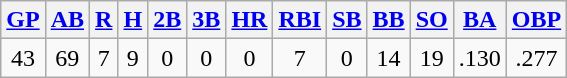<table class="wikitable">
<tr>
<th><a href='#'>GP</a></th>
<th><a href='#'>AB</a></th>
<th><a href='#'>R</a></th>
<th><a href='#'>H</a></th>
<th><a href='#'>2B</a></th>
<th><a href='#'>3B</a></th>
<th><a href='#'>HR</a></th>
<th><a href='#'>RBI</a></th>
<th><a href='#'>SB</a></th>
<th><a href='#'>BB</a></th>
<th><a href='#'>SO</a></th>
<th><a href='#'>BA</a></th>
<th><a href='#'>OBP</a></th>
</tr>
<tr align=center>
<td>43</td>
<td>69</td>
<td>7</td>
<td>9</td>
<td>0</td>
<td>0</td>
<td>0</td>
<td>7</td>
<td>0</td>
<td>14</td>
<td>19</td>
<td>.130</td>
<td>.277</td>
</tr>
</table>
